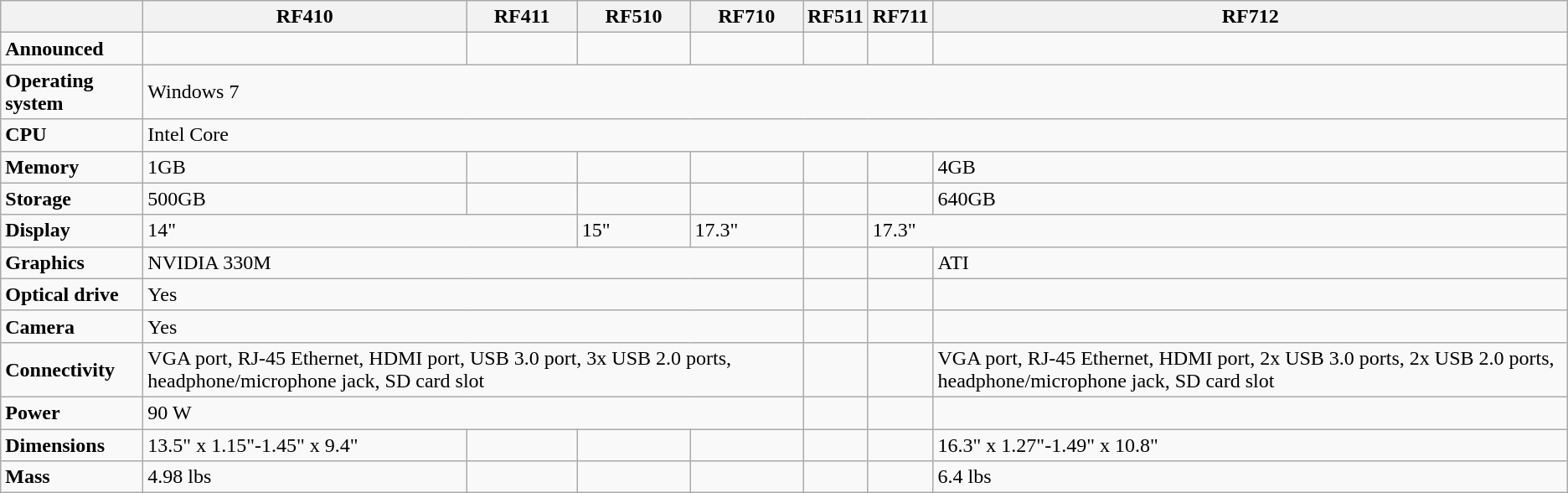<table class="wikitable">
<tr>
<th></th>
<th>RF410</th>
<th>RF411</th>
<th>RF510</th>
<th>RF710</th>
<th>RF511</th>
<th>RF711</th>
<th>RF712</th>
</tr>
<tr>
<td><strong>Announced</strong></td>
<td></td>
<td></td>
<td></td>
<td></td>
<td></td>
<td></td>
<td></td>
</tr>
<tr>
<td><strong>Operating system</strong></td>
<td colspan="7">Windows 7</td>
</tr>
<tr>
<td><strong>CPU</strong></td>
<td colspan="7">Intel Core</td>
</tr>
<tr>
<td><strong>Memory</strong></td>
<td>1GB</td>
<td></td>
<td></td>
<td></td>
<td></td>
<td></td>
<td>4GB</td>
</tr>
<tr>
<td><strong>Storage</strong></td>
<td>500GB</td>
<td></td>
<td></td>
<td></td>
<td></td>
<td></td>
<td>640GB</td>
</tr>
<tr>
<td><strong>Display</strong></td>
<td colspan="2">14"</td>
<td>15"</td>
<td>17.3"</td>
<td></td>
<td colspan="2">17.3"</td>
</tr>
<tr>
<td><strong>Graphics</strong></td>
<td colspan="4">NVIDIA 330M</td>
<td></td>
<td></td>
<td>ATI</td>
</tr>
<tr>
<td><strong>Optical drive</strong></td>
<td colspan="4">Yes</td>
<td></td>
<td></td>
<td></td>
</tr>
<tr>
<td><strong>Camera</strong></td>
<td colspan="4">Yes</td>
<td></td>
<td></td>
<td></td>
</tr>
<tr>
<td><strong>Connectivity</strong></td>
<td colspan="4">VGA port, RJ-45 Ethernet, HDMI port, USB 3.0 port, 3x USB 2.0 ports, headphone/microphone jack, SD card slot</td>
<td></td>
<td></td>
<td>VGA port, RJ-45 Ethernet, HDMI port, 2x USB 3.0 ports, 2x USB 2.0 ports, headphone/microphone jack, SD card slot</td>
</tr>
<tr>
<td><strong>Power</strong></td>
<td colspan="4">90 W</td>
<td></td>
<td></td>
<td></td>
</tr>
<tr>
<td><strong>Dimensions</strong></td>
<td>13.5" x 1.15"-1.45" x 9.4"</td>
<td></td>
<td></td>
<td></td>
<td></td>
<td></td>
<td>16.3" x 1.27"-1.49" x 10.8"</td>
</tr>
<tr>
<td><strong>Mass</strong></td>
<td>4.98 lbs</td>
<td></td>
<td></td>
<td></td>
<td></td>
<td></td>
<td>6.4 lbs</td>
</tr>
</table>
